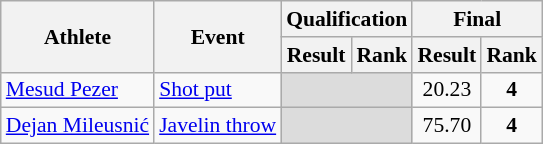<table class="wikitable" style="text-align:center; font-size:90%">
<tr>
<th rowspan="2">Athlete</th>
<th rowspan="2">Event</th>
<th colspan="2">Qualification</th>
<th colspan="2">Final</th>
</tr>
<tr>
<th>Result</th>
<th>Rank</th>
<th>Result</th>
<th>Rank</th>
</tr>
<tr>
<td align="left"><a href='#'>Mesud Pezer</a></td>
<td align="left"><a href='#'>Shot put</a></td>
<td colspan=2 bgcolor=#DCDCDC></td>
<td>20.23</td>
<td><strong>4</strong></td>
</tr>
<tr>
<td align="left"><a href='#'>Dejan Mileusnić</a></td>
<td align="left"><a href='#'>Javelin throw</a></td>
<td colspan=2 bgcolor=#DCDCDC></td>
<td>75.70</td>
<td><strong>4</strong></td>
</tr>
</table>
